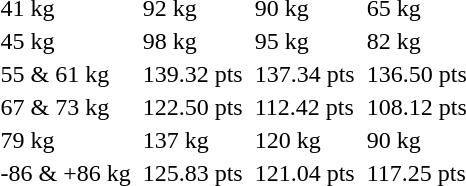<table>
<tr>
<td>41 kg</td>
<td></td>
<td>92 kg</td>
<td></td>
<td>90 kg</td>
<td></td>
<td>65 kg</td>
</tr>
<tr>
<td>45 kg</td>
<td></td>
<td>98 kg</td>
<td></td>
<td>95 kg</td>
<td></td>
<td>82 kg</td>
</tr>
<tr>
<td>55 & 61 kg</td>
<td></td>
<td>139.32 pts</td>
<td></td>
<td>137.34 pts</td>
<td></td>
<td>136.50 pts</td>
</tr>
<tr>
<td>67 & 73 kg</td>
<td></td>
<td>122.50 pts</td>
<td></td>
<td>112.42 pts</td>
<td></td>
<td>108.12 pts</td>
</tr>
<tr>
<td>79 kg</td>
<td></td>
<td>137 kg</td>
<td></td>
<td>120 kg</td>
<td></td>
<td>90 kg</td>
</tr>
<tr>
<td>-86 & +86 kg</td>
<td></td>
<td>125.83 pts</td>
<td></td>
<td>121.04 pts</td>
<td></td>
<td>117.25 pts</td>
</tr>
</table>
